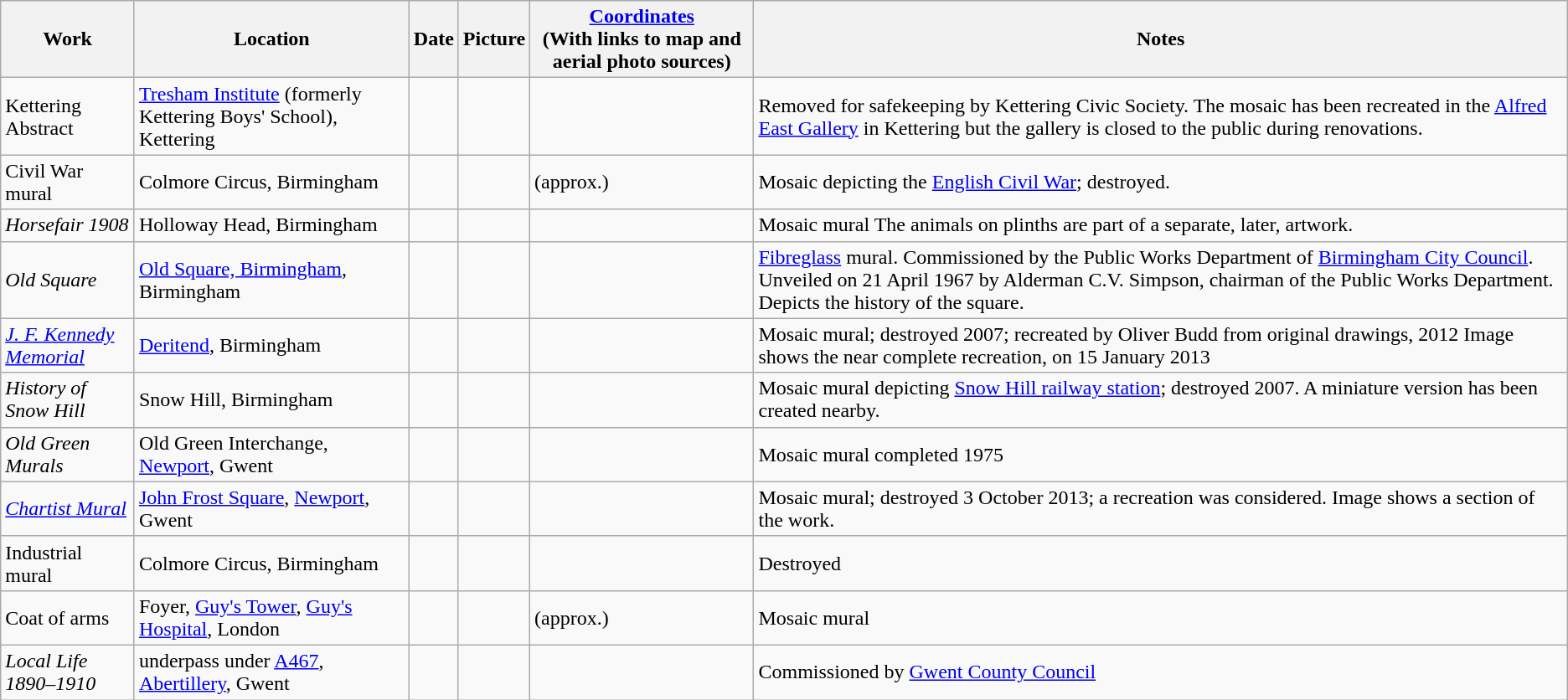<table class="wikitable">
<tr>
<th>Work</th>
<th>Location</th>
<th>Date</th>
<th>Picture</th>
<th><a href='#'>Coordinates</a><br>(With links to map and aerial photo sources)</th>
<th>Notes</th>
</tr>
<tr class="vcard">
<td class="fn org">Kettering Abstract</td>
<td class="label"><a href='#'>Tresham Institute</a> (formerly Kettering Boys' School), Kettering</td>
<td></td>
<td></td>
<td></td>
<td>Removed for safekeeping by Kettering Civic Society. The mosaic has been recreated in the <a href='#'>Alfred East Gallery</a> in Kettering but the gallery is closed to the public during renovations.</td>
</tr>
<tr class="vcard">
<td class="fn org">Civil War mural</td>
<td class="label">Colmore Circus, Birmingham</td>
<td></td>
<td></td>
<td> (approx.)</td>
<td>Mosaic depicting the <a href='#'>English Civil War</a>; destroyed.</td>
</tr>
<tr class="vcard">
<td class="fn org"><em>Horsefair 1908</em></td>
<td class="label">Holloway Head, Birmingham</td>
<td></td>
<td></td>
<td></td>
<td>Mosaic mural The animals on plinths are part of a separate, later, artwork.</td>
</tr>
<tr class="vcard">
<td class="fn org"><em>Old Square</em></td>
<td class="label"><a href='#'>Old Square, Birmingham</a>, Birmingham</td>
<td></td>
<td></td>
<td></td>
<td><a href='#'>Fibreglass</a> mural. Commissioned by the Public Works Department of <a href='#'>Birmingham City Council</a>. Unveiled on 21 April 1967 by Alderman C.V. Simpson, chairman of the Public Works Department. Depicts the history of the square.</td>
</tr>
<tr class="vcard">
<td class="fn org"><em><a href='#'>J. F. Kennedy Memorial</a></em></td>
<td class="label"><a href='#'>Deritend</a>, Birmingham</td>
<td></td>
<td></td>
<td></td>
<td>Mosaic mural; destroyed 2007; recreated by Oliver Budd from original drawings, 2012 Image shows the near complete recreation, on 15 January 2013</td>
</tr>
<tr class="vcard">
<td class="fn org"><em>History of Snow Hill</em></td>
<td class="label">Snow Hill, Birmingham</td>
<td></td>
<td></td>
<td></td>
<td>Mosaic mural depicting <a href='#'>Snow Hill railway station</a>; destroyed 2007. A miniature version has been created nearby.</td>
</tr>
<tr class="vcard">
<td class="fn org"><em>Old Green Murals</em></td>
<td class="label">Old Green Interchange, <a href='#'>Newport</a>, Gwent</td>
<td></td>
<td></td>
<td></td>
<td>Mosaic mural completed 1975</td>
</tr>
<tr class="vcard">
<td class="fn org"><em><a href='#'>Chartist Mural</a></em></td>
<td class="label"><a href='#'>John Frost Square</a>, <a href='#'>Newport</a>, Gwent</td>
<td></td>
<td></td>
<td></td>
<td>Mosaic mural; destroyed 3 October 2013; a recreation was considered. Image shows a section of the work.</td>
</tr>
<tr class="vcard">
<td class="fn org">Industrial mural</td>
<td class="label">Colmore Circus, Birmingham</td>
<td></td>
<td></td>
<td></td>
<td>Destroyed</td>
</tr>
<tr class="vcard">
<td class="fn org">Coat of arms</td>
<td class="label">Foyer, <a href='#'>Guy's Tower</a>, <a href='#'>Guy's Hospital</a>, London</td>
<td></td>
<td></td>
<td> (approx.)</td>
<td>Mosaic mural</td>
</tr>
<tr class="vcard">
<td class="fn org"><em>Local Life 1890–1910</em></td>
<td class="label">underpass under <a href='#'>A467</a>, <a href='#'>Abertillery</a>, Gwent</td>
<td></td>
<td></td>
<td></td>
<td>Commissioned by <a href='#'>Gwent County Council</a></td>
</tr>
</table>
